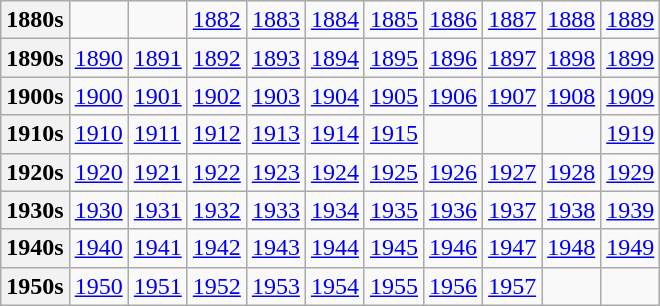<table class="wikitable">
<tr>
<th>1880s</th>
<td></td>
<td></td>
<td><a href='#'>1882</a></td>
<td><a href='#'>1883</a></td>
<td><a href='#'>1884</a></td>
<td><a href='#'>1885</a></td>
<td><a href='#'>1886</a></td>
<td><a href='#'>1887</a></td>
<td><a href='#'>1888</a></td>
<td><a href='#'>1889</a></td>
</tr>
<tr>
<th>1890s</th>
<td><a href='#'>1890</a></td>
<td><a href='#'>1891</a></td>
<td><a href='#'>1892</a></td>
<td><a href='#'>1893</a></td>
<td><a href='#'>1894</a></td>
<td><a href='#'>1895</a></td>
<td><a href='#'>1896</a></td>
<td><a href='#'>1897</a></td>
<td><a href='#'>1898</a></td>
<td><a href='#'>1899</a></td>
</tr>
<tr>
<th>1900s</th>
<td><a href='#'>1900</a></td>
<td><a href='#'>1901</a></td>
<td><a href='#'>1902</a></td>
<td><a href='#'>1903</a></td>
<td><a href='#'>1904</a></td>
<td><a href='#'>1905</a></td>
<td><a href='#'>1906</a></td>
<td><a href='#'>1907</a></td>
<td><a href='#'>1908</a></td>
<td><a href='#'>1909</a></td>
</tr>
<tr>
<th>1910s</th>
<td><a href='#'>1910</a></td>
<td><a href='#'>1911</a></td>
<td><a href='#'>1912</a></td>
<td><a href='#'>1913</a></td>
<td><a href='#'>1914</a></td>
<td><a href='#'>1915</a></td>
<td></td>
<td></td>
<td></td>
<td><a href='#'>1919</a></td>
</tr>
<tr>
<th>1920s</th>
<td><a href='#'>1920</a></td>
<td><a href='#'>1921</a></td>
<td><a href='#'>1922</a></td>
<td><a href='#'>1923</a></td>
<td><a href='#'>1924</a></td>
<td><a href='#'>1925</a></td>
<td><a href='#'>1926</a></td>
<td><a href='#'>1927</a></td>
<td><a href='#'>1928</a></td>
<td><a href='#'>1929</a></td>
</tr>
<tr>
<th>1930s</th>
<td><a href='#'>1930</a></td>
<td><a href='#'>1931</a></td>
<td><a href='#'>1932</a></td>
<td><a href='#'>1933</a></td>
<td><a href='#'>1934</a></td>
<td><a href='#'>1935</a></td>
<td><a href='#'>1936</a></td>
<td><a href='#'>1937</a></td>
<td><a href='#'>1938</a></td>
<td><a href='#'>1939</a></td>
</tr>
<tr>
<th>1940s</th>
<td><a href='#'>1940</a></td>
<td><a href='#'>1941</a></td>
<td><a href='#'>1942</a></td>
<td><a href='#'>1943</a></td>
<td><a href='#'>1944</a></td>
<td><a href='#'>1945</a></td>
<td><a href='#'>1946</a></td>
<td><a href='#'>1947</a></td>
<td><a href='#'>1948</a></td>
<td><a href='#'>1949</a></td>
</tr>
<tr>
<th>1950s</th>
<td><a href='#'>1950</a></td>
<td><a href='#'>1951</a></td>
<td><a href='#'>1952</a></td>
<td><a href='#'>1953</a></td>
<td><a href='#'>1954</a></td>
<td><a href='#'>1955</a></td>
<td><a href='#'>1956</a></td>
<td><a href='#'>1957</a></td>
<td></td>
<td></td>
</tr>
</table>
